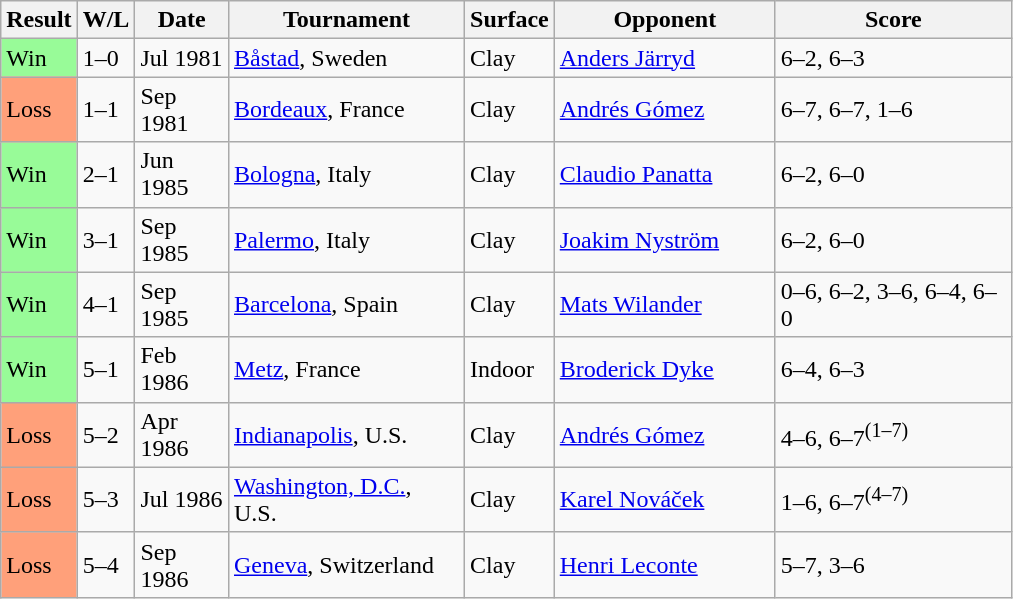<table class="sortable wikitable">
<tr>
<th style="width:40px">Result</th>
<th style="width:30px" class="unsortable">W/L</th>
<th style="width:55px">Date</th>
<th style="width:150px">Tournament</th>
<th style="width:50px">Surface</th>
<th style="width:140px">Opponent</th>
<th style="width:150px" class="unsortable">Score</th>
</tr>
<tr>
<td style="background:#98fb98;">Win</td>
<td>1–0</td>
<td>Jul 1981</td>
<td><a href='#'>Båstad</a>, Sweden</td>
<td>Clay</td>
<td> <a href='#'>Anders Järryd</a></td>
<td>6–2, 6–3</td>
</tr>
<tr>
<td style="background:#ffa07a;">Loss</td>
<td>1–1</td>
<td>Sep 1981</td>
<td><a href='#'>Bordeaux</a>, France</td>
<td>Clay</td>
<td> <a href='#'>Andrés Gómez</a></td>
<td>6–7, 6–7, 1–6</td>
</tr>
<tr>
<td style="background:#98fb98;">Win</td>
<td>2–1</td>
<td>Jun 1985</td>
<td><a href='#'>Bologna</a>, Italy</td>
<td>Clay</td>
<td> <a href='#'>Claudio Panatta</a></td>
<td>6–2, 6–0</td>
</tr>
<tr>
<td style="background:#98fb98;">Win</td>
<td>3–1</td>
<td>Sep 1985</td>
<td><a href='#'>Palermo</a>, Italy</td>
<td>Clay</td>
<td> <a href='#'>Joakim Nyström</a></td>
<td>6–2, 6–0</td>
</tr>
<tr>
<td style="background:#98fb98;">Win</td>
<td>4–1</td>
<td>Sep 1985</td>
<td><a href='#'>Barcelona</a>, Spain</td>
<td>Clay</td>
<td> <a href='#'>Mats Wilander</a></td>
<td>0–6, 6–2, 3–6, 6–4, 6–0</td>
</tr>
<tr>
<td style="background:#98fb98;">Win</td>
<td>5–1</td>
<td>Feb 1986</td>
<td><a href='#'>Metz</a>, France</td>
<td>Indoor</td>
<td> <a href='#'>Broderick Dyke</a></td>
<td>6–4, 6–3</td>
</tr>
<tr>
<td style="background:#ffa07a;">Loss</td>
<td>5–2</td>
<td>Apr 1986</td>
<td><a href='#'>Indianapolis</a>, U.S.</td>
<td>Clay</td>
<td> <a href='#'>Andrés Gómez</a></td>
<td>4–6, 6–7<sup>(1–7)</sup></td>
</tr>
<tr>
<td style="background:#ffa07a;">Loss</td>
<td>5–3</td>
<td>Jul 1986</td>
<td><a href='#'>Washington, D.C.</a>, U.S.</td>
<td>Clay</td>
<td> <a href='#'>Karel Nováček</a></td>
<td>1–6, 6–7<sup>(4–7)</sup></td>
</tr>
<tr>
<td style="background:#ffa07a;">Loss</td>
<td>5–4</td>
<td>Sep 1986</td>
<td><a href='#'>Geneva</a>, Switzerland</td>
<td>Clay</td>
<td> <a href='#'>Henri Leconte</a></td>
<td>5–7, 3–6</td>
</tr>
</table>
